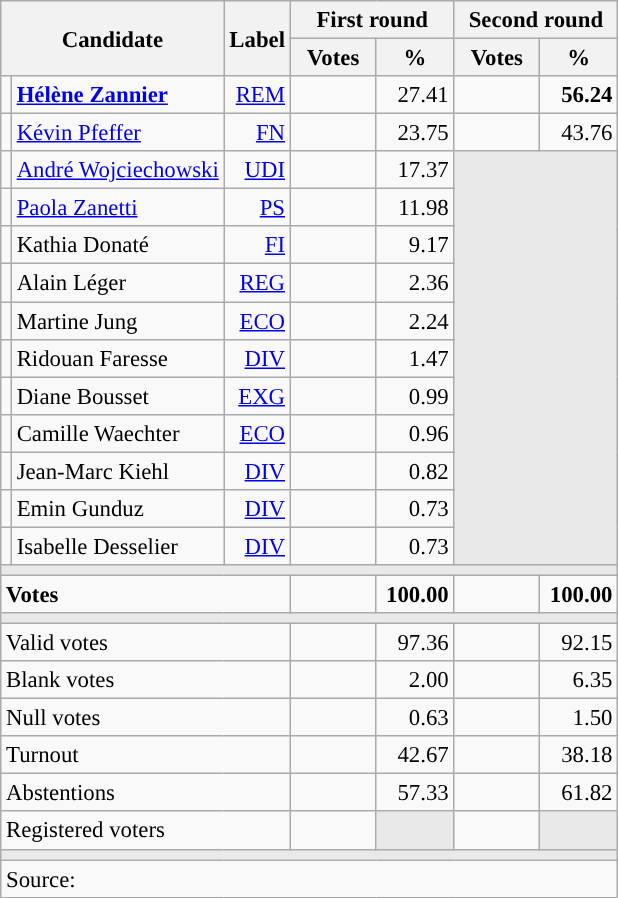<table class="wikitable" style="text-align:right;font-size:95%;">
<tr>
<th colspan="2" rowspan="2">Candidate</th>
<th rowspan="2">Label</th>
<th colspan="2">First round</th>
<th colspan="2">Second round</th>
</tr>
<tr>
<th style="width:50px;">Votes</th>
<th style="width:45px;">%</th>
<th style="width:50px;">Votes</th>
<th style="width:45px;">%</th>
</tr>
<tr>
<td style="color:inherit;background:"></td>
<td style="text-align:left;"><strong><a href='#'>Hélène Zannier</a></strong></td>
<td><a href='#'>REM</a></td>
<td></td>
<td>27.41</td>
<td><strong></strong></td>
<td><strong>56.24</strong></td>
</tr>
<tr>
<td style="color:inherit;background:"></td>
<td style="text-align:left;"><a href='#'>Kévin Pfeffer</a></td>
<td><a href='#'>FN</a></td>
<td></td>
<td>23.75</td>
<td></td>
<td>43.76</td>
</tr>
<tr>
<td style="color:inherit;background:"></td>
<td style="text-align:left;"><a href='#'>André Wojciechowski</a></td>
<td><a href='#'>UDI</a></td>
<td></td>
<td>17.37</td>
<td colspan="2" rowspan="11" style="background:#E9E9E9;"></td>
</tr>
<tr>
<td style="color:inherit;background:"></td>
<td style="text-align:left;"><a href='#'>Paola Zanetti</a></td>
<td><a href='#'>PS</a></td>
<td></td>
<td>11.98</td>
</tr>
<tr>
<td style="color:inherit;background:"></td>
<td style="text-align:left;">Kathia Donaté</td>
<td><a href='#'>FI</a></td>
<td></td>
<td>9.17</td>
</tr>
<tr>
<td style="color:inherit;background:"></td>
<td style="text-align:left;">Alain Léger</td>
<td><a href='#'>REG</a></td>
<td></td>
<td>2.36</td>
</tr>
<tr>
<td style="color:inherit;background:"></td>
<td style="text-align:left;">Martine Jung</td>
<td><a href='#'>ECO</a></td>
<td></td>
<td>2.24</td>
</tr>
<tr>
<td style="color:inherit;background:"></td>
<td style="text-align:left;">Ridouan Faresse</td>
<td><a href='#'>DIV</a></td>
<td></td>
<td>1.47</td>
</tr>
<tr>
<td style="color:inherit;background:"></td>
<td style="text-align:left;">Diane Bousset</td>
<td><a href='#'>EXG</a></td>
<td></td>
<td>0.99</td>
</tr>
<tr>
<td style="color:inherit;background:"></td>
<td style="text-align:left;">Camille Waechter</td>
<td><a href='#'>ECO</a></td>
<td></td>
<td>0.96</td>
</tr>
<tr>
<td style="color:inherit;background:"></td>
<td style="text-align:left;">Jean-Marc Kiehl</td>
<td><a href='#'>DIV</a></td>
<td></td>
<td>0.82</td>
</tr>
<tr>
<td style="color:inherit;background:"></td>
<td style="text-align:left;">Emin Gunduz</td>
<td><a href='#'>DIV</a></td>
<td></td>
<td>0.73</td>
</tr>
<tr>
<td style="color:inherit;background:"></td>
<td style="text-align:left;">Isabelle Desselier</td>
<td><a href='#'>DIV</a></td>
<td></td>
<td>0.73</td>
</tr>
<tr>
<td colspan="7" style="background:#E9E9E9;"></td>
</tr>
<tr style="font-weight:bold;">
<td colspan="3" style="text-align:left;">Votes</td>
<td></td>
<td>100.00</td>
<td></td>
<td>100.00</td>
</tr>
<tr>
<td colspan="7" style="background:#E9E9E9;"></td>
</tr>
<tr>
<td colspan="3" style="text-align:left;">Valid votes</td>
<td></td>
<td>97.36</td>
<td></td>
<td>92.15</td>
</tr>
<tr>
<td colspan="3" style="text-align:left;">Blank votes</td>
<td></td>
<td>2.00</td>
<td></td>
<td>6.35</td>
</tr>
<tr>
<td colspan="3" style="text-align:left;">Null votes</td>
<td></td>
<td>0.63</td>
<td></td>
<td>1.50</td>
</tr>
<tr>
<td colspan="3" style="text-align:left;">Turnout</td>
<td></td>
<td>42.67</td>
<td></td>
<td>38.18</td>
</tr>
<tr>
<td colspan="3" style="text-align:left;">Abstentions</td>
<td></td>
<td>57.33</td>
<td></td>
<td>61.82</td>
</tr>
<tr>
<td colspan="3" style="text-align:left;">Registered voters</td>
<td></td>
<td style="background:#E9E9E9;"></td>
<td></td>
<td style="background:#E9E9E9;"></td>
</tr>
<tr>
<td colspan="7" style="background:#E9E9E9;"></td>
</tr>
<tr>
<td colspan="7" style="text-align:left;">Source: </td>
</tr>
</table>
